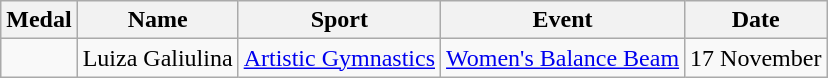<table class="wikitable sortable">
<tr>
<th>Medal</th>
<th>Name</th>
<th>Sport</th>
<th>Event</th>
<th>Date</th>
</tr>
<tr>
<td></td>
<td>Luiza Galiulina</td>
<td><a href='#'>Artistic Gymnastics</a></td>
<td><a href='#'>Women's Balance Beam</a></td>
<td>17 November</td>
</tr>
</table>
